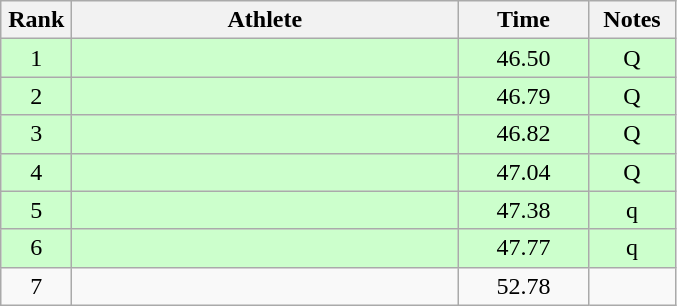<table class="wikitable" style="text-align:center">
<tr>
<th width=40>Rank</th>
<th width=250>Athlete</th>
<th width=80>Time</th>
<th width=50>Notes</th>
</tr>
<tr bgcolor="ccffcc">
<td>1</td>
<td align=left></td>
<td>46.50</td>
<td>Q</td>
</tr>
<tr bgcolor="ccffcc">
<td>2</td>
<td align=left></td>
<td>46.79</td>
<td>Q</td>
</tr>
<tr bgcolor="ccffcc">
<td>3</td>
<td align=left></td>
<td>46.82</td>
<td>Q</td>
</tr>
<tr bgcolor="ccffcc">
<td>4</td>
<td align=left></td>
<td>47.04</td>
<td>Q</td>
</tr>
<tr bgcolor="ccffcc">
<td>5</td>
<td align=left></td>
<td>47.38</td>
<td>q</td>
</tr>
<tr bgcolor="ccffcc">
<td>6</td>
<td align=left></td>
<td>47.77</td>
<td>q</td>
</tr>
<tr>
<td>7</td>
<td align=left></td>
<td>52.78</td>
<td></td>
</tr>
</table>
